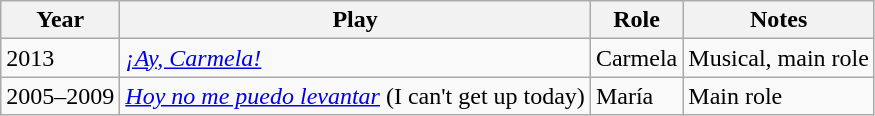<table class="wikitable sortable">
<tr>
<th>Year</th>
<th>Play</th>
<th>Role</th>
<th class="unsortable">Notes</th>
</tr>
<tr>
<td>2013</td>
<td><a href='#'><em>¡Ay, Carmela!</em></a></td>
<td>Carmela</td>
<td>Musical, main role</td>
</tr>
<tr>
<td>2005–2009</td>
<td><a href='#'><em>Hoy no me puedo levantar</em></a> (I can't get up today)</td>
<td>María</td>
<td>Main role</td>
</tr>
</table>
